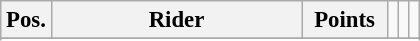<table class="wikitable" style="font-size: 95%">
<tr valign=top >
<th width=20px valign=middle>Pos.</th>
<th width=160px valign=middle>Rider</th>
<th width=50px valign=middle>Points</th>
<td></td>
<td></td>
<td></td>
</tr>
<tr>
</tr>
<tr>
</tr>
</table>
